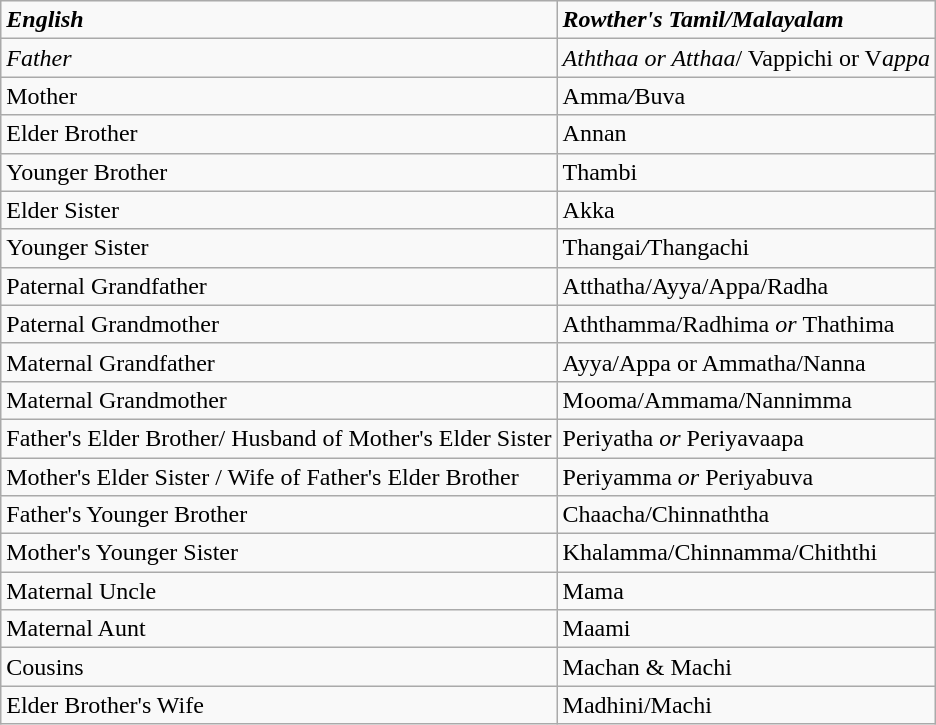<table class="wikitable">
<tr>
<td><strong><em>English</em></strong></td>
<td><strong><em>Rowther's Tamil/Malayalam</em></strong></td>
</tr>
<tr>
<td><em>Father</em></td>
<td><em>Aththaa or Atthaa</em>/ Vappichi or V<em>appa</td>
</tr>
<tr>
<td></em>Mother<em></td>
<td></em>Amma<em>/</em>Buva<em></td>
</tr>
<tr>
<td></em>Elder Brother<em></td>
<td></em>Annan<em></td>
</tr>
<tr>
<td></em>Younger Brother<em></td>
<td></em>Thambi<em></td>
</tr>
<tr>
<td></em>Elder Sister<em></td>
<td></em>Akka<em></td>
</tr>
<tr>
<td></em>Younger Sister<em></td>
<td></em>Thangai<em>/</em>Thangachi<em></td>
</tr>
<tr>
<td></em>Paternal Grandfather<em></td>
<td></em>Atthatha/Ayya/Appa/Radha<em></td>
</tr>
<tr>
<td></em>Paternal Grandmother<em></td>
<td></em>Aththamma/Radhima<em> or </em>Thathima<em></td>
</tr>
<tr>
<td></em>Maternal Grandfather<em></td>
<td></em>Ayya/Appa or Ammatha/Nanna<em></td>
</tr>
<tr>
<td></em>Maternal Grandmother<em></td>
<td></em>Mooma/Ammama/Nannimma<em></td>
</tr>
<tr>
<td></em>Father's Elder Brother/ Husband of Mother's Elder Sister<em></td>
<td></em>Periyatha<em> or </em>Periyavaapa<em></td>
</tr>
<tr>
<td></em>Mother's Elder Sister / Wife of Father's Elder Brother<em></td>
<td></em>Periyamma<em> or </em>Periyabuva<em></td>
</tr>
<tr>
<td></em>Father's Younger Brother<em></td>
<td></em>Chaacha/Chinnaththa<em></td>
</tr>
<tr>
<td></em>Mother's Younger Sister<em></td>
<td></em>Khalamma/Chinnamma/Chiththi<em></td>
</tr>
<tr>
<td></em>Maternal Uncle<em></td>
<td></em>Mama<em></td>
</tr>
<tr>
<td></em>Maternal Aunt<em></td>
<td></em>Maami<em></td>
</tr>
<tr>
<td></em>Cousins<em></td>
<td></em>Machan & Machi<em></td>
</tr>
<tr>
<td></em>Elder Brother's Wife<em></td>
<td></em>Madhini/Machi<em></td>
</tr>
</table>
